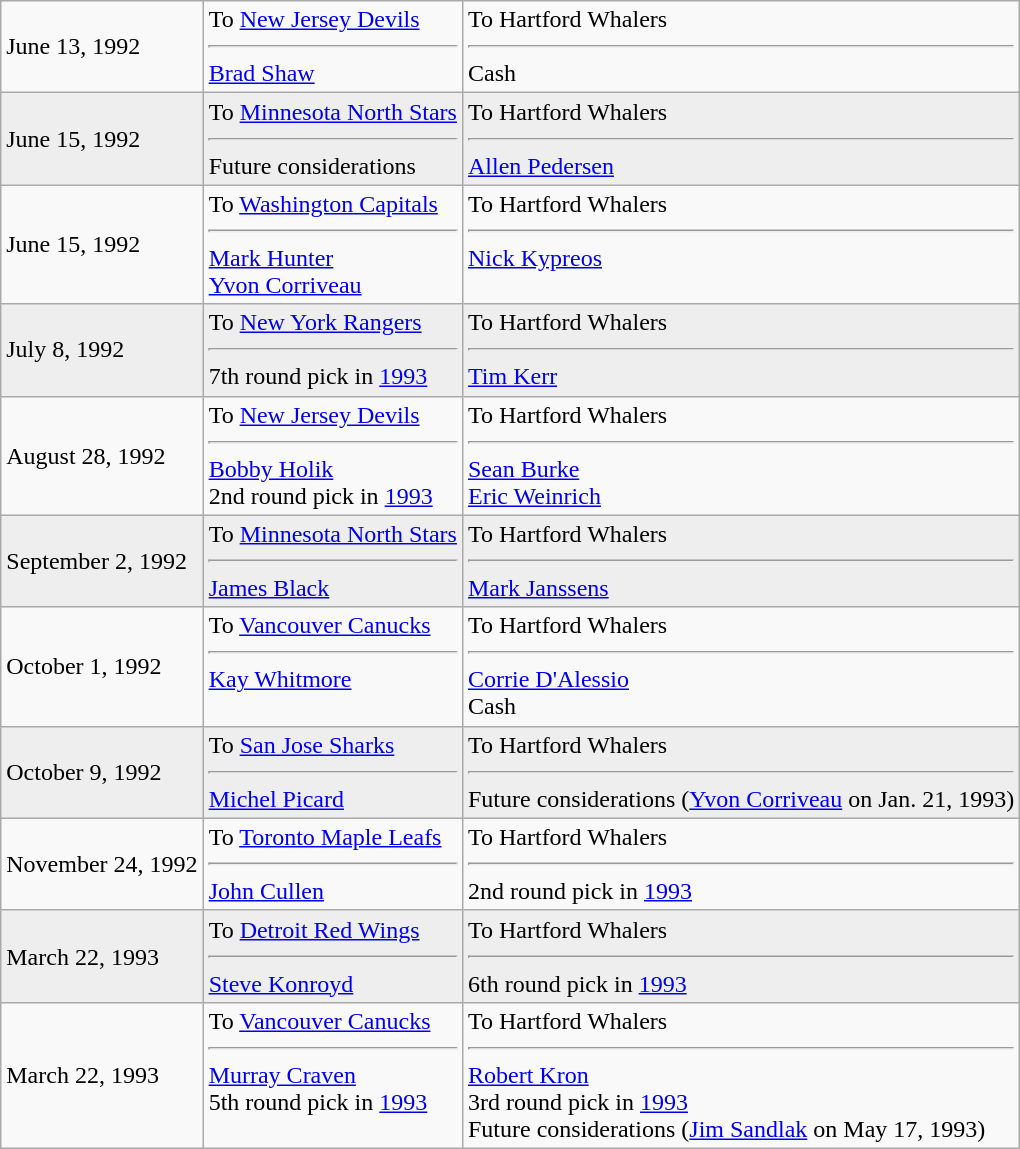<table class="wikitable">
<tr>
<td>June 13, 1992</td>
<td valign="top">To <a href='#'>New Jersey Devils</a><hr><a href='#'>Brad Shaw</a></td>
<td valign="top">To Hartford Whalers<hr>Cash</td>
</tr>
<tr style="background:#eee;">
<td>June 15, 1992</td>
<td valign="top">To <a href='#'>Minnesota North Stars</a><hr>Future considerations</td>
<td valign="top">To Hartford Whalers<hr><a href='#'>Allen Pedersen</a></td>
</tr>
<tr>
<td>June 15, 1992</td>
<td valign="top">To <a href='#'>Washington Capitals</a><hr><a href='#'>Mark Hunter</a> <br> <a href='#'>Yvon Corriveau</a></td>
<td valign="top">To Hartford Whalers<hr><a href='#'>Nick Kypreos</a></td>
</tr>
<tr style="background:#eee;">
<td>July 8, 1992</td>
<td valign="top">To <a href='#'>New York Rangers</a><hr>7th round pick in <a href='#'>1993</a></td>
<td valign="top">To Hartford Whalers<hr><a href='#'>Tim Kerr</a></td>
</tr>
<tr>
<td>August 28, 1992</td>
<td valign="top">To <a href='#'>New Jersey Devils</a><hr><a href='#'>Bobby Holik</a> <br> 2nd round pick in <a href='#'>1993</a></td>
<td valign="top">To Hartford Whalers<hr><a href='#'>Sean Burke</a> <br> <a href='#'>Eric Weinrich</a></td>
</tr>
<tr style="background:#eee;">
<td>September 2, 1992</td>
<td valign="top">To <a href='#'>Minnesota North Stars</a><hr><a href='#'>James Black</a></td>
<td valign="top">To Hartford Whalers<hr><a href='#'>Mark Janssens</a></td>
</tr>
<tr>
<td>October 1, 1992</td>
<td valign="top">To <a href='#'>Vancouver Canucks</a><hr><a href='#'>Kay Whitmore</a></td>
<td valign="top">To Hartford Whalers<hr><a href='#'>Corrie D'Alessio</a> <br> Cash</td>
</tr>
<tr style="background:#eee;">
<td>October 9, 1992</td>
<td valign="top">To <a href='#'>San Jose Sharks</a><hr><a href='#'>Michel Picard</a></td>
<td valign="top">To Hartford Whalers<hr>Future considerations (<a href='#'>Yvon Corriveau</a> on Jan. 21, 1993)</td>
</tr>
<tr>
<td>November 24, 1992</td>
<td valign="top">To <a href='#'>Toronto Maple Leafs</a><hr><a href='#'>John Cullen</a></td>
<td valign="top">To Hartford Whalers<hr>2nd round pick in <a href='#'>1993</a></td>
</tr>
<tr style="background:#eee;">
<td>March 22, 1993</td>
<td valign="top">To <a href='#'>Detroit Red Wings</a><hr><a href='#'>Steve Konroyd</a></td>
<td valign="top">To Hartford Whalers<hr>6th round pick in <a href='#'>1993</a></td>
</tr>
<tr>
<td>March 22, 1993</td>
<td valign="top">To <a href='#'>Vancouver Canucks</a><hr><a href='#'>Murray Craven</a> <br> 5th round pick in <a href='#'>1993</a></td>
<td valign="top">To Hartford Whalers<hr><a href='#'>Robert Kron</a> <br> 3rd round pick in <a href='#'>1993</a> <br> Future considerations (<a href='#'>Jim Sandlak</a> on May 17, 1993)</td>
</tr>
</table>
